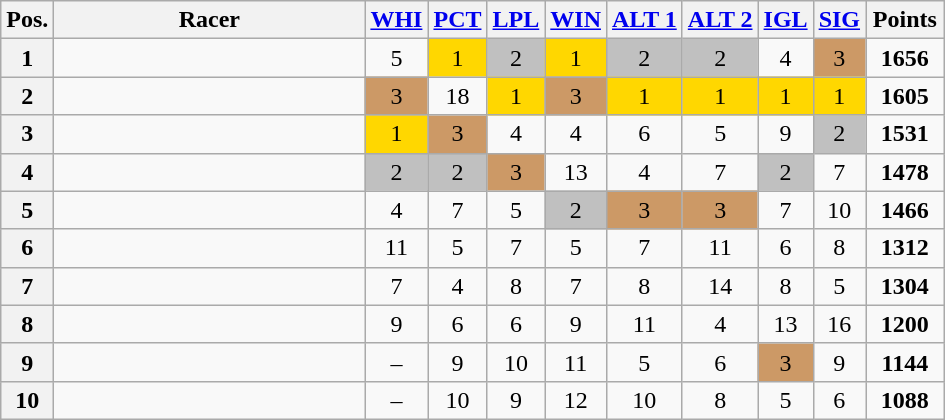<table class="wikitable sortable plainrowheaders" style="text-align:center;">
<tr>
<th scope="col">Pos.</th>
<th scope="col" style="width:200px;">Racer</th>
<th scope="col"> <a href='#'>WHI</a></th>
<th scope="col"> <a href='#'>PCT</a></th>
<th scope="col"> <a href='#'>LPL</a></th>
<th scope="col"> <a href='#'>WIN</a></th>
<th scope="col"> <a href='#'>ALT 1</a></th>
<th scope="col"> <a href='#'>ALT 2</a></th>
<th scope="col"> <a href='#'>IGL</a></th>
<th scope="col"> <a href='#'>SIG</a></th>
<th style="width:45px;">Points</th>
</tr>
<tr>
<th style="text-align:center;">1</th>
<td align="left"></td>
<td>5</td>
<td style="background:gold;">1</td>
<td style="background:silver;">2</td>
<td style="background:gold;">1</td>
<td style="background:silver;">2</td>
<td style="background:silver;">2</td>
<td>4</td>
<td style="background:#c96;">3</td>
<td><strong>1656</strong></td>
</tr>
<tr>
<th style="text-align:center;">2</th>
<td align="left"></td>
<td style="background:#c96;">3</td>
<td>18</td>
<td style="background:gold;">1</td>
<td style="background:#c96;">3</td>
<td style="background:gold;">1</td>
<td style="background:gold;">1</td>
<td style="background:gold;">1</td>
<td style="background:gold;">1</td>
<td><strong>1605</strong></td>
</tr>
<tr>
<th style="text-align:center;">3</th>
<td align="left"></td>
<td style="background:gold;">1</td>
<td style="background:#c96;">3</td>
<td>4</td>
<td>4</td>
<td>6</td>
<td>5</td>
<td>9</td>
<td style="background:silver;">2</td>
<td><strong>1531</strong></td>
</tr>
<tr>
<th style="text-align:center;">4</th>
<td align="left"></td>
<td style="background:silver;">2</td>
<td style="background:silver;">2</td>
<td style="background:#c96;">3</td>
<td>13</td>
<td>4</td>
<td>7</td>
<td style="background:silver;">2</td>
<td>7</td>
<td><strong>1478</strong></td>
</tr>
<tr>
<th style="text-align:center;">5</th>
<td align="left"></td>
<td>4</td>
<td>7</td>
<td>5</td>
<td style="background:silver;">2</td>
<td style="background:#c96;">3</td>
<td style="background:#c96;">3</td>
<td>7</td>
<td>10</td>
<td><strong>1466</strong></td>
</tr>
<tr>
<th style="text-align:center;">6</th>
<td align="left"></td>
<td>11</td>
<td>5</td>
<td>7</td>
<td>5</td>
<td>7</td>
<td>11</td>
<td>6</td>
<td>8</td>
<td><strong>1312</strong></td>
</tr>
<tr>
<th style="text-align:center;">7</th>
<td align="left"></td>
<td>7</td>
<td>4</td>
<td>8</td>
<td>7</td>
<td>8</td>
<td>14</td>
<td>8</td>
<td>5</td>
<td><strong>1304</strong></td>
</tr>
<tr>
<th style="text-align:center;">8</th>
<td align="left"></td>
<td>9</td>
<td>6</td>
<td>6</td>
<td>9</td>
<td>11</td>
<td>4</td>
<td>13</td>
<td>16</td>
<td><strong>1200</strong></td>
</tr>
<tr>
<th style="text-align:center;">9</th>
<td align="left"></td>
<td>–</td>
<td>9</td>
<td>10</td>
<td>11</td>
<td>5</td>
<td>6</td>
<td style="background:#c96;">3</td>
<td>9</td>
<td><strong>1144</strong></td>
</tr>
<tr>
<th style="text-align:center;">10</th>
<td align="left"></td>
<td>–</td>
<td>10</td>
<td>9</td>
<td>12</td>
<td>10</td>
<td>8</td>
<td>5</td>
<td>6</td>
<td><strong>1088</strong></td>
</tr>
</table>
